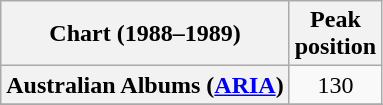<table class="wikitable sortable plainrowheaders" style="text-align:center">
<tr>
<th scope="col">Chart (1988–1989)</th>
<th scope="col">Peak<br>position</th>
</tr>
<tr>
<th scope="row">Australian Albums (<a href='#'>ARIA</a>)</th>
<td align="center">130</td>
</tr>
<tr>
</tr>
<tr>
</tr>
<tr>
</tr>
</table>
